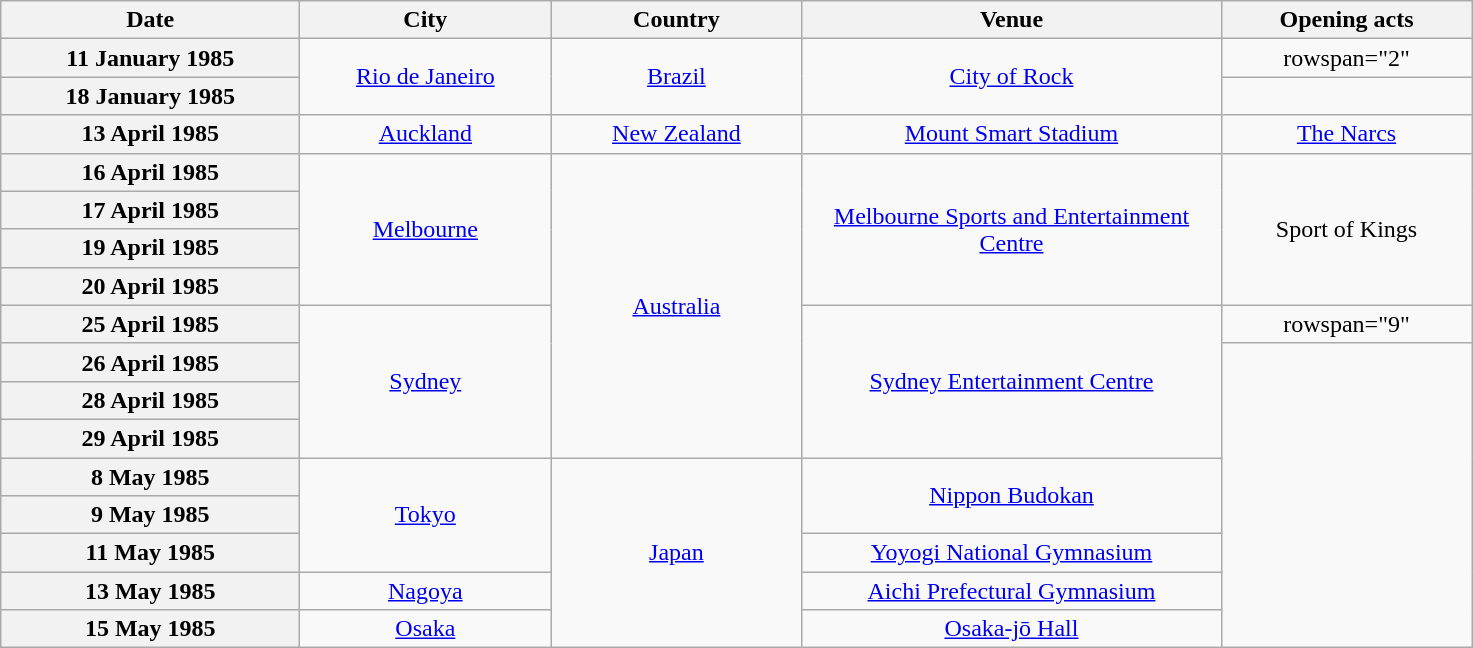<table class="wikitable plainrowheaders" style="text-align:center;">
<tr>
<th scope="col" style="width:12em;">Date</th>
<th scope="col" style="width:10em;">City</th>
<th scope="col" style="width:10em;">Country</th>
<th scope="col" style="width:17em;">Venue</th>
<th scope="col" style="width:10em;">Opening acts</th>
</tr>
<tr>
<th scope="row">11 January 1985</th>
<td rowspan="2"><a href='#'>Rio de Janeiro</a></td>
<td rowspan="2"><a href='#'>Brazil</a></td>
<td rowspan="2"><a href='#'>City of Rock</a></td>
<td>rowspan="2" </td>
</tr>
<tr>
<th scope="row">18 January 1985</th>
</tr>
<tr>
<th scope="row">13 April 1985</th>
<td><a href='#'>Auckland</a></td>
<td><a href='#'>New Zealand</a></td>
<td><a href='#'>Mount Smart Stadium</a></td>
<td><a href='#'>The Narcs</a></td>
</tr>
<tr>
<th scope="row">16 April 1985</th>
<td rowspan="4"><a href='#'>Melbourne</a></td>
<td rowspan="8"><a href='#'>Australia</a></td>
<td rowspan="4"><a href='#'>Melbourne Sports and Entertainment Centre</a></td>
<td rowspan="4">Sport of Kings</td>
</tr>
<tr>
<th scope="row">17 April 1985</th>
</tr>
<tr>
<th scope="row">19 April 1985</th>
</tr>
<tr>
<th scope="row">20 April 1985</th>
</tr>
<tr>
<th scope="row">25 April 1985</th>
<td rowspan="4"><a href='#'>Sydney</a></td>
<td rowspan="4"><a href='#'>Sydney Entertainment Centre</a></td>
<td>rowspan="9" </td>
</tr>
<tr>
<th scope="row">26 April 1985</th>
</tr>
<tr>
<th scope="row">28 April 1985</th>
</tr>
<tr>
<th scope="row">29 April 1985</th>
</tr>
<tr>
<th scope="row">8 May 1985</th>
<td rowspan="3"><a href='#'>Tokyo</a></td>
<td rowspan="5"><a href='#'>Japan</a></td>
<td rowspan="2"><a href='#'>Nippon Budokan</a></td>
</tr>
<tr>
<th scope="row">9 May 1985</th>
</tr>
<tr>
<th scope="row">11 May 1985</th>
<td><a href='#'>Yoyogi National Gymnasium</a></td>
</tr>
<tr>
<th scope="row">13 May 1985</th>
<td><a href='#'>Nagoya</a></td>
<td><a href='#'>Aichi Prefectural Gymnasium</a></td>
</tr>
<tr>
<th scope="row">15 May 1985</th>
<td><a href='#'>Osaka</a></td>
<td><a href='#'>Osaka-jō Hall</a></td>
</tr>
</table>
